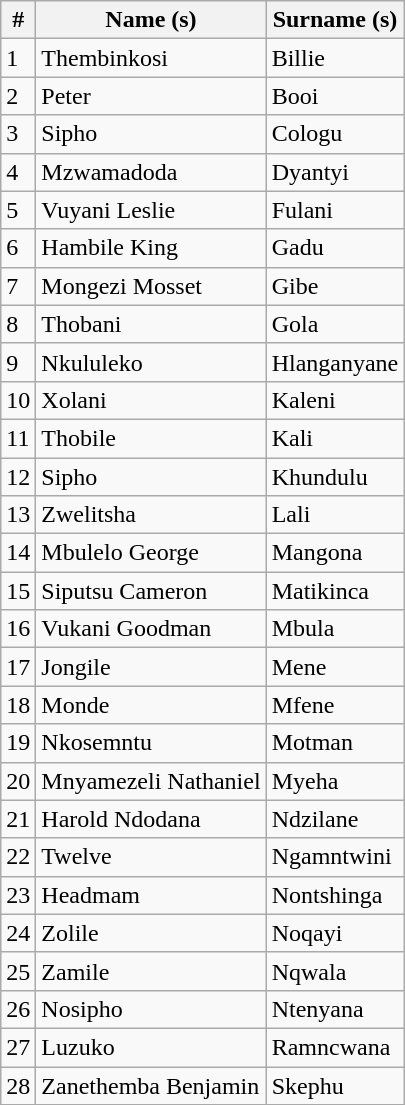<table class="wikitable">
<tr>
<th>#</th>
<th>Name (s)</th>
<th>Surname (s)</th>
</tr>
<tr>
<td>1</td>
<td>Thembinkosi</td>
<td>Billie</td>
</tr>
<tr>
<td>2</td>
<td>Peter</td>
<td>Booi</td>
</tr>
<tr>
<td>3</td>
<td>Sipho</td>
<td>Cologu</td>
</tr>
<tr>
<td>4</td>
<td>Mzwamadoda</td>
<td>Dyantyi</td>
</tr>
<tr>
<td>5</td>
<td>Vuyani Leslie</td>
<td>Fulani</td>
</tr>
<tr>
<td>6</td>
<td>Hambile King</td>
<td>Gadu</td>
</tr>
<tr>
<td>7</td>
<td>Mongezi Mosset</td>
<td>Gibe</td>
</tr>
<tr>
<td>8</td>
<td>Thobani</td>
<td>Gola</td>
</tr>
<tr>
<td>9</td>
<td>Nkululeko</td>
<td>Hlanganyane</td>
</tr>
<tr>
<td>10</td>
<td>Xolani</td>
<td>Kaleni</td>
</tr>
<tr>
<td>11</td>
<td>Thobile</td>
<td>Kali</td>
</tr>
<tr>
<td>12</td>
<td>Sipho</td>
<td>Khundulu</td>
</tr>
<tr>
<td>13</td>
<td>Zwelitsha</td>
<td>Lali</td>
</tr>
<tr>
<td>14</td>
<td>Mbulelo George</td>
<td>Mangona</td>
</tr>
<tr>
<td>15</td>
<td>Siputsu Cameron</td>
<td>Matikinca</td>
</tr>
<tr>
<td>16</td>
<td>Vukani Goodman</td>
<td>Mbula</td>
</tr>
<tr>
<td>17</td>
<td>Jongile</td>
<td>Mene</td>
</tr>
<tr>
<td>18</td>
<td>Monde</td>
<td>Mfene</td>
</tr>
<tr>
<td>19</td>
<td>Nkosemntu</td>
<td>Motman</td>
</tr>
<tr>
<td>20</td>
<td>Mnyamezeli Nathaniel</td>
<td>Myeha</td>
</tr>
<tr>
<td>21</td>
<td>Harold Ndodana</td>
<td>Ndzilane</td>
</tr>
<tr>
<td>22</td>
<td>Twelve</td>
<td>Ngamntwini</td>
</tr>
<tr>
<td>23</td>
<td>Headmam</td>
<td>Nontshinga</td>
</tr>
<tr>
<td>24</td>
<td>Zolile</td>
<td>Noqayi</td>
</tr>
<tr>
<td>25</td>
<td>Zamile</td>
<td>Nqwala</td>
</tr>
<tr>
<td>26</td>
<td>Nosipho</td>
<td>Ntenyana</td>
</tr>
<tr>
<td>27</td>
<td>Luzuko</td>
<td>Ramncwana</td>
</tr>
<tr>
<td>28</td>
<td>Zanethemba Benjamin</td>
<td>Skephu</td>
</tr>
<tr>
</tr>
</table>
